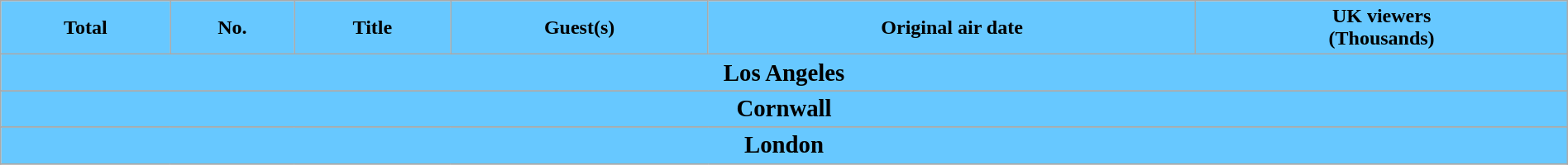<table class="wikitable plainrowheaders" style="width:100%;">
<tr>
<th scope="col" style="background:#67C8FF;">Total</th>
<th scope="col" style="background:#67C8FF;">No.</th>
<th scope="col" style="background:#67C8FF;">Title</th>
<th scope="col" style="background:#67C8FF;">Guest(s)</th>
<th scope="col" style="background:#67C8FF;">Original air date</th>
<th scope="col" style="background:#67C8FF;">UK viewers<br>(Thousands)</th>
</tr>
<tr>
<th style="background:#67C8FF; color:black;" colspan="10"><big>Los Angeles</big></th>
</tr>
<tr>
</tr>
<tr>
<th style="background:#67C8FF; color:Black;" colspan="10"><big>Cornwall</big></th>
</tr>
<tr>
</tr>
<tr>
<th style="background:#67C8FF; color:black;" colspan="10"><big>London</big></th>
</tr>
<tr>
</tr>
</table>
